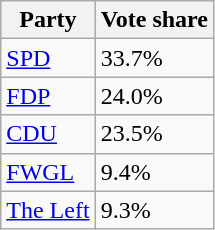<table class="wikitable">
<tr>
<th>Party</th>
<th>Vote share</th>
</tr>
<tr>
<td><a href='#'>SPD</a></td>
<td>33.7%</td>
</tr>
<tr>
<td><a href='#'>FDP</a></td>
<td>24.0%</td>
</tr>
<tr>
<td><a href='#'>CDU</a></td>
<td>23.5%</td>
</tr>
<tr>
<td><a href='#'>FWGL</a></td>
<td>9.4%</td>
</tr>
<tr>
<td><a href='#'>The Left</a></td>
<td>9.3%</td>
</tr>
</table>
